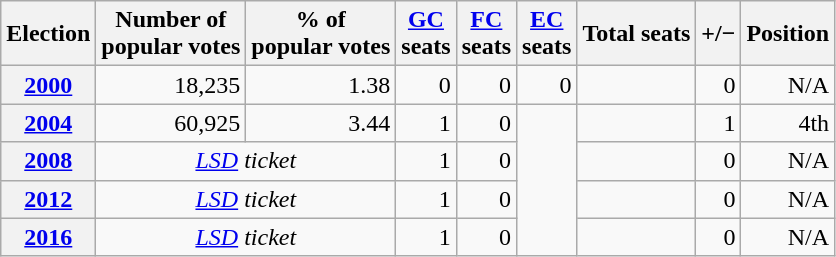<table class="wikitable" style="text-align: right;">
<tr align=center>
<th><strong>Election</strong></th>
<th>Number of<br>popular votes</th>
<th>% of<br>popular votes</th>
<th><a href='#'>GC</a><br>seats</th>
<th><a href='#'>FC</a><br>seats</th>
<th><a href='#'>EC</a><br>seats</th>
<th>Total seats</th>
<th>+/−</th>
<th>Position</th>
</tr>
<tr>
<th><a href='#'>2000</a></th>
<td>18,235</td>
<td>1.38</td>
<td>0</td>
<td>0</td>
<td>0</td>
<td></td>
<td>0</td>
<td>N/A</td>
</tr>
<tr>
<th><a href='#'>2004</a></th>
<td>60,925</td>
<td>3.44</td>
<td>1</td>
<td>0</td>
<td rowspan=4></td>
<td></td>
<td>1</td>
<td>4th</td>
</tr>
<tr>
<th><a href='#'>2008</a></th>
<td colspan=2 align=center><em><a href='#'>LSD</a> ticket</em></td>
<td>1</td>
<td>0</td>
<td></td>
<td>0</td>
<td>N/A</td>
</tr>
<tr>
<th><a href='#'>2012</a></th>
<td colspan=2 align=center><em><a href='#'>LSD</a> ticket</em></td>
<td>1</td>
<td>0</td>
<td></td>
<td>0</td>
<td>N/A</td>
</tr>
<tr>
<th><a href='#'>2016</a></th>
<td colspan=2 align=center><em><a href='#'>LSD</a> ticket</em></td>
<td>1</td>
<td>0</td>
<td></td>
<td>0</td>
<td>N/A</td>
</tr>
</table>
